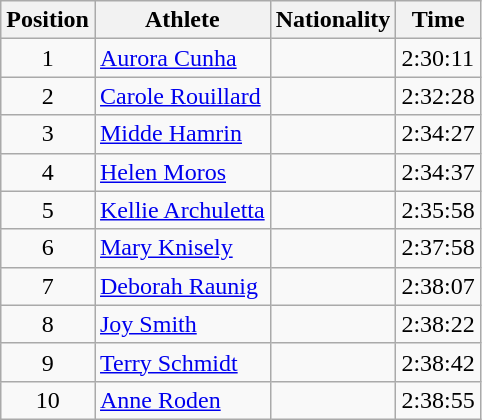<table class="wikitable sortable">
<tr>
<th>Position</th>
<th>Athlete</th>
<th>Nationality</th>
<th>Time</th>
</tr>
<tr>
<td style="text-align:center">1</td>
<td><a href='#'>Aurora Cunha</a></td>
<td></td>
<td>2:30:11</td>
</tr>
<tr>
<td style="text-align:center">2</td>
<td><a href='#'>Carole Rouillard</a></td>
<td></td>
<td>2:32:28</td>
</tr>
<tr>
<td style="text-align:center">3</td>
<td><a href='#'>Midde Hamrin</a></td>
<td></td>
<td>2:34:27</td>
</tr>
<tr>
<td style="text-align:center">4</td>
<td><a href='#'>Helen Moros</a></td>
<td></td>
<td>2:34:37</td>
</tr>
<tr>
<td style="text-align:center">5</td>
<td><a href='#'>Kellie Archuletta</a></td>
<td></td>
<td>2:35:58</td>
</tr>
<tr>
<td style="text-align:center">6</td>
<td><a href='#'>Mary Knisely</a></td>
<td></td>
<td>2:37:58</td>
</tr>
<tr>
<td style="text-align:center">7</td>
<td><a href='#'>Deborah Raunig</a></td>
<td></td>
<td>2:38:07</td>
</tr>
<tr>
<td style="text-align:center">8</td>
<td><a href='#'>Joy Smith</a></td>
<td></td>
<td>2:38:22</td>
</tr>
<tr>
<td style="text-align:center">9</td>
<td><a href='#'>Terry Schmidt</a></td>
<td></td>
<td>2:38:42</td>
</tr>
<tr>
<td style="text-align:center">10</td>
<td><a href='#'>Anne Roden</a></td>
<td></td>
<td>2:38:55</td>
</tr>
</table>
